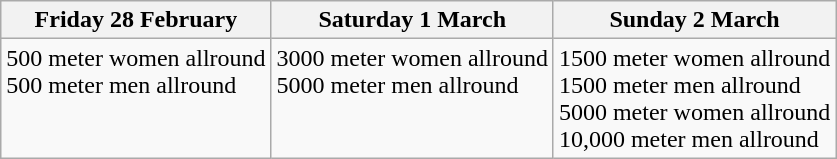<table class="wikitable">
<tr>
<th>Friday 28 February</th>
<th>Saturday 1 March</th>
<th>Sunday 2 March</th>
</tr>
<tr>
<td Valign=top>500 meter women allround <br> 500 meter men allround</td>
<td Valign=top>3000 meter women allround <br> 5000 meter men allround</td>
<td Valign=top>1500 meter women allround <br> 1500 meter men allround <br> 5000 meter women allround <br>10,000 meter men allround</td>
</tr>
</table>
